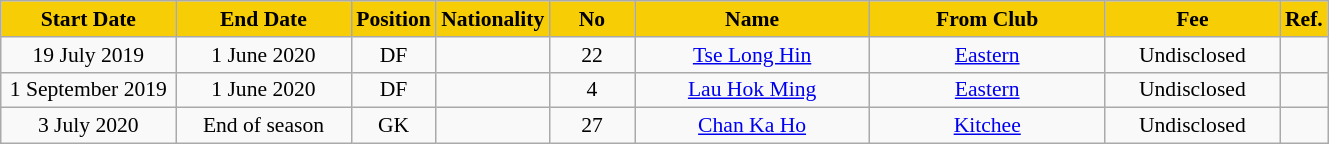<table class="wikitable" style="text-align:center; font-size:90%">
<tr>
<th style="background:#f7cd06; color:#000000; width:110px;">Start Date</th>
<th style="background:#f7cd06; color:#000000; width:110px;">End Date</th>
<th style="background:#f7cd06; color:#000000; width:50px;">Position</th>
<th style="background:#f7cd06; color:#000000; width:50px;">Nationality</th>
<th style="background:#f7cd06; color:#000000; width:50px;">No</th>
<th style="background:#f7cd06; color:#000000; width:150px;">Name</th>
<th style="background:#f7cd06; color:#000000; width:150px;">From Club</th>
<th style="background:#f7cd06; color:#000000; width:110px;">Fee</th>
<th style="background:#f7cd06; color:#000000; width:25px;">Ref.</th>
</tr>
<tr>
<td>19 July 2019</td>
<td>1 June 2020</td>
<td>DF</td>
<td></td>
<td>22</td>
<td><a href='#'>Tse Long Hin</a></td>
<td><a href='#'>Eastern</a></td>
<td>Undisclosed</td>
<td></td>
</tr>
<tr>
<td>1 September 2019</td>
<td>1 June 2020</td>
<td>DF</td>
<td></td>
<td>4</td>
<td><a href='#'>Lau Hok Ming</a></td>
<td><a href='#'>Eastern</a></td>
<td>Undisclosed</td>
<td></td>
</tr>
<tr>
<td>3 July 2020</td>
<td>End of season</td>
<td>GK</td>
<td></td>
<td>27</td>
<td><a href='#'>Chan Ka Ho</a></td>
<td><a href='#'>Kitchee</a></td>
<td>Undisclosed</td>
<td></td>
</tr>
</table>
